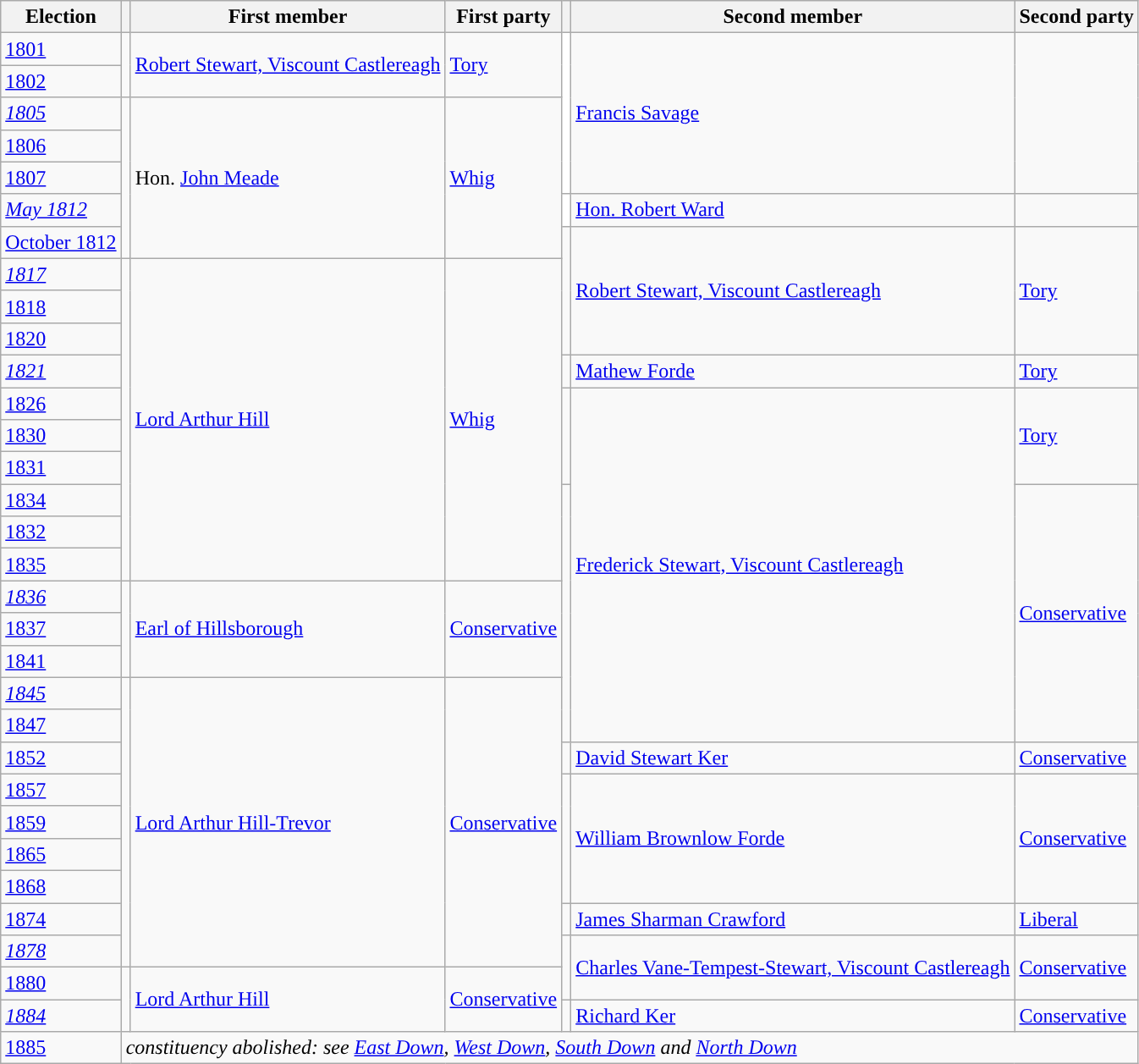<table class="wikitable">
<tr>
<th>Election</th>
<th></th>
<th>First member</th>
<th>First party</th>
<th></th>
<th>Second member</th>
<th>Second party</th>
</tr>
<tr>
<td><a href='#'>1801</a></td>
<td rowspan="2" style="color:inherit;background-color: "></td>
<td rowspan="2"><a href='#'>Robert Stewart, Viscount Castlereagh</a></td>
<td rowspan="2"><a href='#'>Tory</a></td>
<td rowspan="5" style="color:inherit;background-color: white"></td>
<td rowspan="5"><a href='#'>Francis Savage</a></td>
<td rowspan="5"></td>
</tr>
<tr>
<td><a href='#'>1802</a></td>
</tr>
<tr>
<td><em><a href='#'>1805</a></em></td>
<td rowspan="5" style="color:inherit;background-color: "></td>
<td rowspan="5">Hon. <a href='#'>John Meade</a></td>
<td rowspan="5"><a href='#'>Whig</a></td>
</tr>
<tr>
<td><a href='#'>1806</a></td>
</tr>
<tr>
<td><a href='#'>1807</a></td>
</tr>
<tr>
<td><em><a href='#'>May 1812</a></em></td>
<td style="color:inherit;background-color: white"></td>
<td><a href='#'>Hon. Robert Ward</a></td>
<td></td>
</tr>
<tr>
<td><a href='#'>October 1812</a></td>
<td rowspan="4" style="color:inherit;background-color: "></td>
<td rowspan="4"><a href='#'>Robert Stewart, Viscount Castlereagh</a></td>
<td rowspan="4"><a href='#'>Tory</a></td>
</tr>
<tr>
<td><em><a href='#'>1817</a></em></td>
<td rowspan="10" style="color:inherit;background-color: "></td>
<td rowspan="10"><a href='#'>Lord Arthur Hill</a></td>
<td rowspan="10"><a href='#'>Whig</a></td>
</tr>
<tr>
<td><a href='#'>1818</a></td>
</tr>
<tr>
<td><a href='#'>1820</a></td>
</tr>
<tr>
<td><em><a href='#'>1821</a></em></td>
<td style="color:inherit;background-color: "></td>
<td><a href='#'>Mathew Forde</a></td>
<td><a href='#'>Tory</a></td>
</tr>
<tr>
<td><a href='#'>1826</a></td>
<td rowspan="3" style="color:inherit;background-color: "></td>
<td rowspan="11"><a href='#'>Frederick Stewart, Viscount Castlereagh</a></td>
<td rowspan="3"><a href='#'>Tory</a></td>
</tr>
<tr>
<td><a href='#'>1830</a></td>
</tr>
<tr>
<td><a href='#'>1831</a></td>
</tr>
<tr>
<td><a href='#'>1834</a></td>
<td rowspan="8" style="color:inherit;background-color: "></td>
<td rowspan="8"><a href='#'>Conservative</a></td>
</tr>
<tr>
<td><a href='#'>1832</a></td>
</tr>
<tr>
<td><a href='#'>1835</a></td>
</tr>
<tr>
<td><em><a href='#'>1836</a></em></td>
<td rowspan="3" style="color:inherit;background-color: "></td>
<td rowspan="3"><a href='#'>Earl of Hillsborough</a></td>
<td rowspan="3"><a href='#'>Conservative</a></td>
</tr>
<tr>
<td><a href='#'>1837</a></td>
</tr>
<tr>
<td><a href='#'>1841</a></td>
</tr>
<tr>
<td><em><a href='#'>1845</a></em></td>
<td rowspan="9" style="color:inherit;background-color: "></td>
<td rowspan="9"><a href='#'>Lord Arthur Hill-Trevor</a></td>
<td rowspan="9"><a href='#'>Conservative</a></td>
</tr>
<tr>
<td><a href='#'>1847</a></td>
</tr>
<tr>
<td><a href='#'>1852</a></td>
<td style="color:inherit;background-color: "></td>
<td><a href='#'>David Stewart Ker</a></td>
<td><a href='#'>Conservative</a></td>
</tr>
<tr>
<td><a href='#'>1857</a></td>
<td rowspan="4" style="color:inherit;background-color: "></td>
<td rowspan="4"><a href='#'>William Brownlow Forde</a></td>
<td rowspan="4"><a href='#'>Conservative</a></td>
</tr>
<tr>
<td><a href='#'>1859</a></td>
</tr>
<tr>
<td><a href='#'>1865</a></td>
</tr>
<tr>
<td><a href='#'>1868</a></td>
</tr>
<tr>
<td><a href='#'>1874</a></td>
<td style="color:inherit;background-color: "></td>
<td><a href='#'>James Sharman Crawford</a></td>
<td><a href='#'>Liberal</a></td>
</tr>
<tr>
<td><em><a href='#'>1878</a></em></td>
<td rowspan="2" style="color:inherit;background-color: "></td>
<td rowspan="2"><a href='#'>Charles Vane-Tempest-Stewart, Viscount Castlereagh</a></td>
<td rowspan="2"><a href='#'>Conservative</a></td>
</tr>
<tr>
<td><a href='#'>1880</a></td>
<td rowspan="2" style="color:inherit;background-color: "></td>
<td rowspan="2"><a href='#'>Lord Arthur Hill</a></td>
<td rowspan="2"><a href='#'>Conservative</a></td>
</tr>
<tr>
<td><em><a href='#'>1884</a></em></td>
<td style="color:inherit;background-color: "></td>
<td><a href='#'>Richard Ker</a></td>
<td><a href='#'>Conservative</a></td>
</tr>
<tr>
<td><a href='#'>1885</a></td>
<td colspan="6"><em>constituency abolished: see <a href='#'>East Down</a>, <a href='#'>West Down</a>, <a href='#'>South Down</a> and <a href='#'>North Down</a></em></td>
</tr>
</table>
